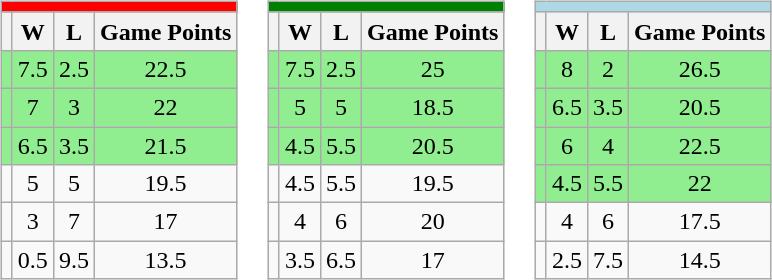<table>
<tr>
<td valign="left"><br><table class="wikitable" style="text-align:center;">
<tr>
<td colspan="4" style="background:red;"><strong></strong></td>
</tr>
<tr>
<th></th>
<th>W</th>
<th>L</th>
<th>Game Points</th>
</tr>
<tr style="background:lightgreen;">
<td></td>
<td>7.5</td>
<td>2.5</td>
<td>22.5</td>
</tr>
<tr style="background:lightgreen;">
<td></td>
<td>7</td>
<td>3</td>
<td>22</td>
</tr>
<tr style="background:lightgreen;">
<td></td>
<td>6.5</td>
<td>3.5</td>
<td>21.5</td>
</tr>
<tr>
<td></td>
<td>5</td>
<td>5</td>
<td>19.5</td>
</tr>
<tr>
<td></td>
<td>3</td>
<td>7</td>
<td>17</td>
</tr>
<tr>
<td></td>
<td>0.5</td>
<td>9.5</td>
<td>13.5</td>
</tr>
</table>
</td>
<td valign="left"><br><table class="wikitable" style="text-align:center;">
<tr>
<td colspan="4" style="background:green;"><strong></strong></td>
</tr>
<tr>
<th></th>
<th>W</th>
<th>L</th>
<th>Game Points</th>
</tr>
<tr style="background:lightgreen;">
<td></td>
<td>7.5</td>
<td>2.5</td>
<td>25</td>
</tr>
<tr style="background:lightgreen;">
<td></td>
<td>5</td>
<td>5</td>
<td>18.5</td>
</tr>
<tr style="background:lightgreen;">
<td></td>
<td>4.5</td>
<td>5.5</td>
<td>20.5</td>
</tr>
<tr>
<td></td>
<td>4.5</td>
<td>5.5</td>
<td>19.5</td>
</tr>
<tr>
<td></td>
<td>4</td>
<td>6</td>
<td>20</td>
</tr>
<tr>
<td></td>
<td>3.5</td>
<td>6.5</td>
<td>17</td>
</tr>
</table>
</td>
<td valign="left"><br><table class="wikitable" style="text-align:center;">
<tr>
<td colspan="4" style="background:lightblue;"><strong></strong></td>
</tr>
<tr>
<th></th>
<th>W</th>
<th>L</th>
<th>Game Points</th>
</tr>
<tr style="background:lightgreen;">
<td></td>
<td>8</td>
<td>2</td>
<td>26.5</td>
</tr>
<tr style="background:lightgreen;">
<td></td>
<td>6.5</td>
<td>3.5</td>
<td>20.5</td>
</tr>
<tr style="background:lightgreen;">
<td></td>
<td>6</td>
<td>4</td>
<td>22.5</td>
</tr>
<tr style="background:lightgreen;">
<td></td>
<td>4.5</td>
<td>5.5</td>
<td>22</td>
</tr>
<tr>
<td></td>
<td>4</td>
<td>6</td>
<td>17.5</td>
</tr>
<tr>
<td></td>
<td>2.5</td>
<td>7.5</td>
<td>14.5</td>
</tr>
</table>
</td>
</tr>
</table>
